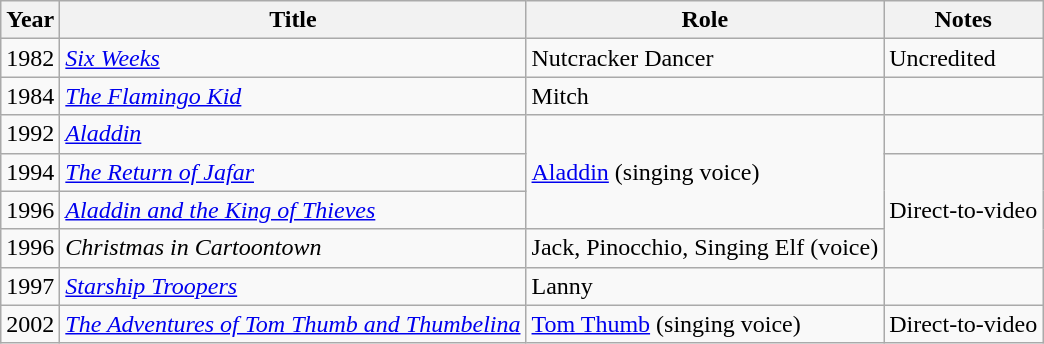<table class="wikitable sortable">
<tr>
<th>Year</th>
<th>Title</th>
<th>Role</th>
<th>Notes</th>
</tr>
<tr>
<td>1982</td>
<td><em><a href='#'>Six Weeks</a></em></td>
<td>Nutcracker Dancer</td>
<td>Uncredited</td>
</tr>
<tr>
<td>1984</td>
<td><em><a href='#'>The Flamingo Kid</a></em></td>
<td>Mitch</td>
<td></td>
</tr>
<tr>
<td>1992</td>
<td><em><a href='#'>Aladdin</a></em></td>
<td rowspan="3"><a href='#'>Aladdin</a> (singing voice)</td>
<td></td>
</tr>
<tr>
<td>1994</td>
<td><em><a href='#'>The Return of Jafar</a></em></td>
<td rowspan="3">Direct-to-video</td>
</tr>
<tr>
<td>1996</td>
<td><em><a href='#'>Aladdin and the King of Thieves</a></em></td>
</tr>
<tr>
<td>1996</td>
<td><em>Christmas in Cartoontown</em></td>
<td>Jack, Pinocchio, Singing Elf (voice)</td>
</tr>
<tr>
<td>1997</td>
<td><em><a href='#'>Starship Troopers</a></em></td>
<td>Lanny</td>
<td></td>
</tr>
<tr>
<td>2002</td>
<td><em><a href='#'>The Adventures of Tom Thumb and Thumbelina</a></em></td>
<td><a href='#'>Tom Thumb</a> (singing voice)</td>
<td>Direct-to-video</td>
</tr>
</table>
